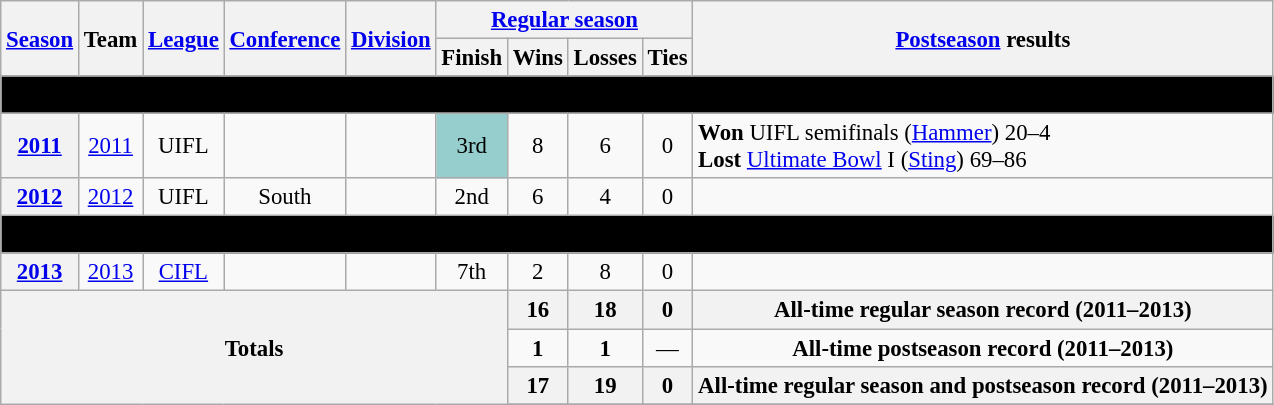<table class="wikitable" style="font-size: 95%;">
<tr>
<th rowspan="2"><a href='#'>Season</a></th>
<th rowspan="2">Team</th>
<th rowspan="2"><a href='#'>League</a></th>
<th rowspan="2"><a href='#'>Conference</a></th>
<th rowspan="2"><a href='#'>Division</a></th>
<th colspan="4"><a href='#'>Regular season</a></th>
<th rowspan="2"><a href='#'>Postseason</a> results</th>
</tr>
<tr>
<th>Finish</th>
<th>Wins</th>
<th>Losses</th>
<th>Ties</th>
</tr>
<tr>
<td align="center" Colspan="15" style="background: black"><strong><span>Eastern Kentucky Drillers</span></strong></td>
</tr>
<tr>
</tr>
<tr background:#fcc;">
<th style="text-align:center;"><a href='#'>2011</a></th>
<td style="text-align:center;"><a href='#'>2011</a></td>
<td style="text-align:center;">UIFL</td>
<td style="text-align:center;"></td>
<td style="text-align:center;"></td>
<td style="text-align:center;background:#96cdcd;">3rd</td>
<td style="text-align:center;">8</td>
<td style="text-align:center;">6</td>
<td style="text-align:center;">0</td>
<td><strong>Won</strong> UIFL semifinals (<a href='#'>Hammer</a>) 20–4<br><strong>Lost</strong> <a href='#'>Ultimate Bowl</a> I (<a href='#'>Sting</a>) 69–86</td>
</tr>
<tr>
<th style="text-align:center;"><a href='#'>2012</a></th>
<td style="text-align:center;"><a href='#'>2012</a></td>
<td style="text-align:center;">UIFL</td>
<td style="text-align:center;">South</td>
<td style="text-align:center;"></td>
<td style="text-align:center;">2nd</td>
<td style="text-align:center;">6</td>
<td style="text-align:center;">4</td>
<td style="text-align:center;">0</td>
<td></td>
</tr>
<tr>
<td align="center" Colspan="15" style="background: black"><strong><span>Kentucky Drillers</span></strong></td>
</tr>
<tr>
</tr>
<tr background:#fcc;">
<th style="text-align:center;"><a href='#'>2013</a></th>
<td style="text-align:center;"><a href='#'>2013</a></td>
<td style="text-align:center;"><a href='#'>CIFL</a></td>
<td style="text-align:center;"></td>
<td style="text-align:center;"></td>
<td style="text-align:center;">7th</td>
<td style="text-align:center;">2</td>
<td style="text-align:center;">8</td>
<td style="text-align:center;">0</td>
<td></td>
</tr>
<tr>
<th style="text-align:center;" rowspan="5" colspan="6">Totals</th>
<th style="text-align:center;"><strong>16</strong></th>
<th style="text-align:center;"><strong>18</strong></th>
<th style="text-align:center;"><strong>0</strong></th>
<th style="text-align:center;" colspan="3"><strong>All-time regular season record (2011–2013)</strong></th>
</tr>
<tr style="text-align:center;">
<td><strong>1</strong></td>
<td><strong>1</strong></td>
<td>—</td>
<td colspan="3"><strong>All-time postseason record (2011–2013)</strong></td>
</tr>
<tr>
<th style="text-align:center;"><strong>17</strong></th>
<th style="text-align:center;"><strong>19</strong></th>
<th style="text-align:center;"><strong>0</strong></th>
<th style="text-align:center;" colspan="3"><strong>All-time regular season and  postseason record (2011–2013)</strong></th>
</tr>
<tr>
</tr>
</table>
